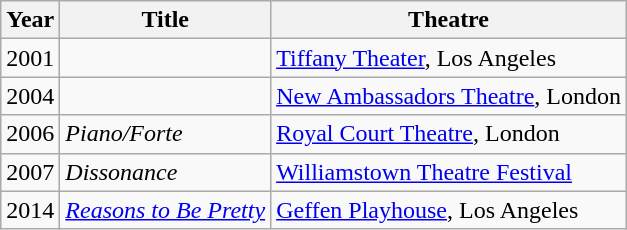<table class="wikitable sortable plainrowheaders">
<tr>
<th scope="col">Year</th>
<th scope="col">Title</th>
<th scope="col">Theatre</th>
</tr>
<tr>
<td>2001</td>
<td><em></em></td>
<td><a href='#'>Tiffany Theater</a>, Los Angeles</td>
</tr>
<tr>
<td>2004</td>
<td><em></em></td>
<td><a href='#'>New Ambassadors Theatre</a>, London</td>
</tr>
<tr>
<td>2006</td>
<td><em>Piano/Forte</em></td>
<td><a href='#'>Royal Court Theatre</a>, London</td>
</tr>
<tr>
<td>2007</td>
<td><em>Dissonance</em></td>
<td><a href='#'>Williamstown Theatre Festival</a></td>
</tr>
<tr>
<td>2014</td>
<td><em><a href='#'>Reasons to Be Pretty</a></em></td>
<td><a href='#'>Geffen Playhouse</a>, Los Angeles</td>
</tr>
</table>
